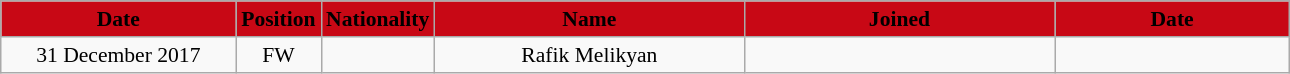<table class="wikitable"  style="text-align:center; font-size:90%; ">
<tr>
<th style="background:#C80815; color:black; width:150px;">Date</th>
<th style="background:#C80815; color:black; width:50px;">Position</th>
<th style="background:#C80815; color:black; width:50px;">Nationality</th>
<th style="background:#C80815; color:black; width:200px;">Name</th>
<th style="background:#C80815; color:black; width:200px;">Joined</th>
<th style="background:#C80815; color:black; width:150px;">Date</th>
</tr>
<tr>
<td>31 December 2017</td>
<td>FW</td>
<td></td>
<td>Rafik Melikyan</td>
<td></td>
<td></td>
</tr>
</table>
